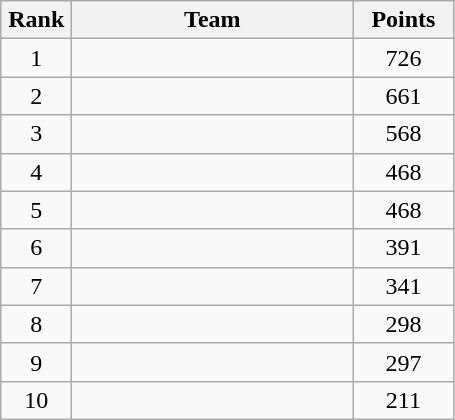<table class="wikitable" style="text-align:center;">
<tr>
<th width=40>Rank</th>
<th width=180>Team</th>
<th width=60>Points</th>
</tr>
<tr>
<td>1</td>
<td align=left></td>
<td>726</td>
</tr>
<tr>
<td>2</td>
<td align=left></td>
<td>661</td>
</tr>
<tr>
<td>3</td>
<td align=left></td>
<td>568</td>
</tr>
<tr>
<td>4</td>
<td align=left></td>
<td>468</td>
</tr>
<tr>
<td>5</td>
<td align=left></td>
<td>468</td>
</tr>
<tr>
<td>6</td>
<td align=left></td>
<td>391</td>
</tr>
<tr>
<td>7</td>
<td align=left></td>
<td>341</td>
</tr>
<tr>
<td>8</td>
<td align=left></td>
<td>298</td>
</tr>
<tr>
<td>9</td>
<td align=left></td>
<td>297</td>
</tr>
<tr>
<td>10</td>
<td align=left></td>
<td>211</td>
</tr>
</table>
